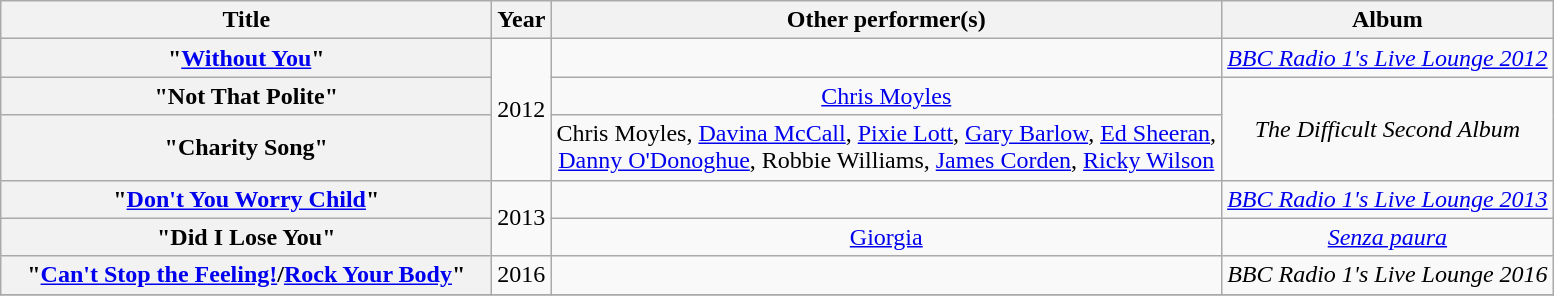<table class="wikitable plainrowheaders" style="text-align:center;" border="1">
<tr>
<th scope="col" style="width:20em;">Title</th>
<th scope="col" style="width:1em;">Year</th>
<th scope="col">Other performer(s)</th>
<th scope="col">Album</th>
</tr>
<tr>
<th scope="row">"<a href='#'>Without You</a>"</th>
<td rowspan="3">2012</td>
<td></td>
<td><em><a href='#'>BBC Radio 1's Live Lounge 2012</a></em></td>
</tr>
<tr>
<th scope="row">"Not That Polite"</th>
<td><a href='#'>Chris Moyles</a></td>
<td rowspan="2"><em>The Difficult Second Album</em></td>
</tr>
<tr>
<th scope="row">"Charity Song"</th>
<td>Chris Moyles, <a href='#'>Davina McCall</a>, <a href='#'>Pixie Lott</a>, <a href='#'>Gary Barlow</a>, <a href='#'>Ed Sheeran</a>,<br><a href='#'>Danny O'Donoghue</a>, Robbie Williams, <a href='#'>James Corden</a>, <a href='#'>Ricky Wilson</a></td>
</tr>
<tr>
<th scope="row">"<a href='#'>Don't You Worry Child</a>"</th>
<td rowspan="2">2013</td>
<td></td>
<td><em><a href='#'>BBC Radio 1's Live Lounge 2013</a></em></td>
</tr>
<tr>
<th scope="row">"Did I Lose You"</th>
<td><a href='#'>Giorgia</a></td>
<td><em><a href='#'>Senza paura</a></em></td>
</tr>
<tr>
<th scope="row">"<a href='#'>Can't Stop the Feeling!</a>/<a href='#'>Rock Your Body</a>"</th>
<td>2016</td>
<td></td>
<td><em>BBC Radio 1's Live Lounge 2016</em></td>
</tr>
<tr>
</tr>
</table>
